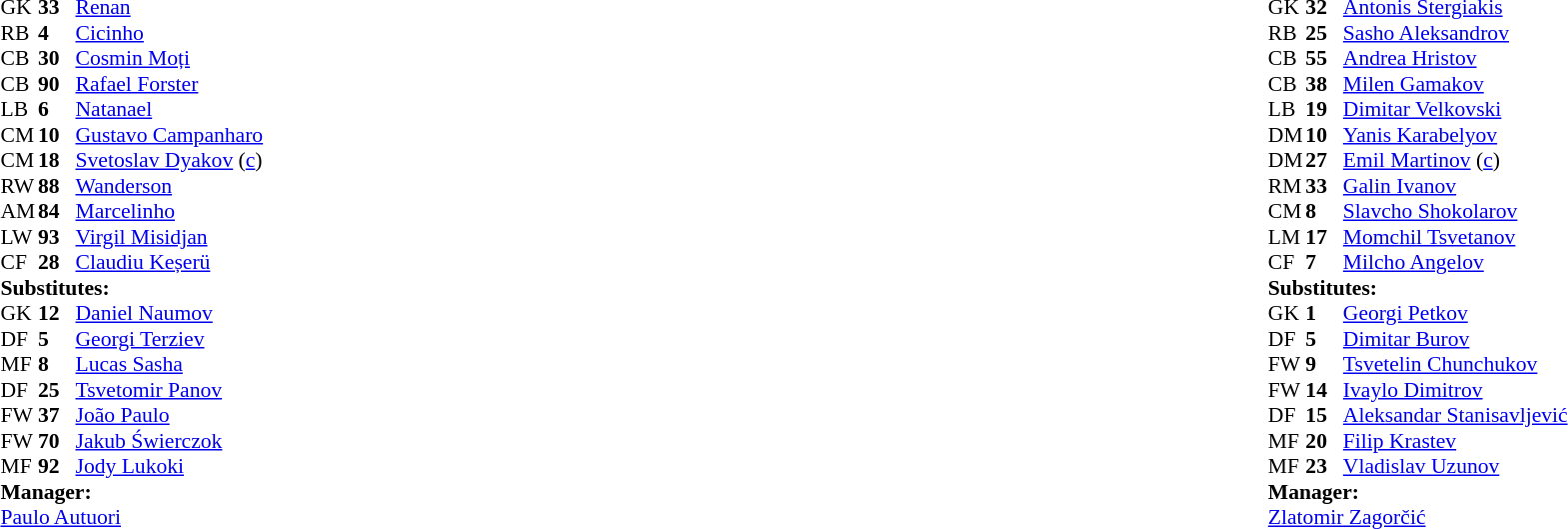<table style="width:100%">
<tr>
<td style="vertical-align:top;width:50%"><br><table style="font-size:90%" cellspacing="0" cellpadding="0">
<tr>
<th width="25"></th>
<th width="25"></th>
</tr>
<tr>
<td>GK</td>
<td><strong>33</strong></td>
<td> <a href='#'>Renan</a></td>
</tr>
<tr>
<td>RB</td>
<td><strong>4</strong></td>
<td> <a href='#'>Cicinho</a></td>
</tr>
<tr>
<td>CB</td>
<td><strong>30</strong></td>
<td> <a href='#'>Cosmin Moți</a></td>
</tr>
<tr>
<td>CB</td>
<td><strong>90</strong></td>
<td> <a href='#'>Rafael Forster</a></td>
</tr>
<tr>
<td>LB</td>
<td><strong>6</strong></td>
<td> <a href='#'>Natanael</a></td>
</tr>
<tr>
<td>CM</td>
<td><strong>10</strong></td>
<td> <a href='#'>Gustavo Campanharo</a></td>
<td></td>
</tr>
<tr>
<td>CM</td>
<td><strong>18</strong></td>
<td> <a href='#'>Svetoslav Dyakov</a> (<a href='#'>c</a>)</td>
<td></td>
</tr>
<tr>
<td>RW</td>
<td><strong>88</strong></td>
<td> <a href='#'>Wanderson</a></td>
<td></td>
<td></td>
</tr>
<tr>
<td>AM</td>
<td><strong>84</strong></td>
<td> <a href='#'>Marcelinho</a></td>
</tr>
<tr>
<td>LW</td>
<td><strong>93</strong></td>
<td> <a href='#'>Virgil Misidjan</a></td>
<td></td>
<td></td>
</tr>
<tr>
<td>CF</td>
<td><strong>28</strong></td>
<td> <a href='#'>Claudiu Keșerü</a></td>
<td></td>
<td></td>
</tr>
<tr>
<td colspan=4><strong>Substitutes:</strong></td>
</tr>
<tr>
<td>GK</td>
<td><strong>12</strong></td>
<td> <a href='#'>Daniel Naumov</a></td>
</tr>
<tr>
<td>DF</td>
<td><strong>5</strong></td>
<td> <a href='#'>Georgi Terziev</a></td>
</tr>
<tr>
<td>MF</td>
<td><strong>8</strong></td>
<td> <a href='#'>Lucas Sasha</a></td>
</tr>
<tr>
<td>DF</td>
<td><strong>25</strong></td>
<td> <a href='#'>Tsvetomir Panov</a></td>
</tr>
<tr>
<td>FW</td>
<td><strong>37</strong></td>
<td> <a href='#'>João Paulo</a></td>
<td></td>
<td></td>
</tr>
<tr>
<td>FW</td>
<td><strong>70</strong></td>
<td> <a href='#'>Jakub Świerczok</a></td>
<td></td>
<td></td>
</tr>
<tr>
<td>MF</td>
<td><strong>92</strong></td>
<td> <a href='#'>Jody Lukoki</a></td>
<td></td>
<td></td>
</tr>
<tr>
<td colspan=4><strong>Manager:</strong></td>
</tr>
<tr>
<td colspan="4"> <a href='#'>Paulo Autuori</a></td>
</tr>
</table>
</td>
<td valign="top"></td>
<td valign="top" width="50%"><br><table cellspacing="0" cellpadding="0" style="font-size:90%;margin:auto">
<tr>
<th width="25"></th>
<th width="25"></th>
</tr>
<tr>
<td>GK</td>
<td><strong>32</strong></td>
<td> <a href='#'>Antonis Stergiakis</a></td>
</tr>
<tr>
<td>RB</td>
<td><strong>25</strong></td>
<td> <a href='#'>Sasho Aleksandrov</a></td>
<td></td>
</tr>
<tr>
<td>CB</td>
<td><strong>55</strong></td>
<td> <a href='#'>Andrea Hristov</a></td>
</tr>
<tr>
<td>CB</td>
<td><strong>38</strong></td>
<td> <a href='#'>Milen Gamakov</a></td>
<td></td>
</tr>
<tr>
<td>LB</td>
<td><strong>19</strong></td>
<td> <a href='#'>Dimitar Velkovski</a></td>
</tr>
<tr>
<td>DM</td>
<td><strong>10</strong></td>
<td> <a href='#'>Yanis Karabelyov</a></td>
<td></td>
</tr>
<tr>
<td>DM</td>
<td><strong>27</strong></td>
<td> <a href='#'>Emil Martinov</a> (<a href='#'>c</a>)</td>
</tr>
<tr>
<td>RM</td>
<td><strong>33</strong></td>
<td> <a href='#'>Galin Ivanov</a></td>
</tr>
<tr>
<td>CM</td>
<td><strong>8</strong></td>
<td> <a href='#'>Slavcho Shokolarov</a></td>
<td></td>
<td></td>
</tr>
<tr>
<td>LM</td>
<td><strong>17</strong></td>
<td> <a href='#'>Momchil Tsvetanov</a></td>
<td></td>
<td></td>
</tr>
<tr>
<td>CF</td>
<td><strong>7</strong></td>
<td> <a href='#'>Milcho Angelov</a></td>
<td></td>
<td></td>
</tr>
<tr>
<td colspan=4><strong>Substitutes:</strong></td>
</tr>
<tr>
<td>GK</td>
<td><strong>1</strong></td>
<td> <a href='#'>Georgi Petkov</a></td>
</tr>
<tr>
<td>DF</td>
<td><strong>5</strong></td>
<td> <a href='#'>Dimitar Burov</a></td>
</tr>
<tr>
<td>FW</td>
<td><strong>9</strong></td>
<td> <a href='#'>Tsvetelin Chunchukov</a></td>
</tr>
<tr>
<td>FW</td>
<td><strong>14</strong></td>
<td> <a href='#'>Ivaylo Dimitrov</a></td>
<td></td>
<td></td>
</tr>
<tr>
<td>DF</td>
<td><strong>15</strong></td>
<td> <a href='#'>Aleksandar Stanisavljević</a></td>
</tr>
<tr>
<td>MF</td>
<td><strong>20</strong></td>
<td> <a href='#'>Filip Krastev</a></td>
<td></td>
<td></td>
</tr>
<tr>
<td>MF</td>
<td><strong>23</strong></td>
<td> <a href='#'>Vladislav Uzunov</a></td>
<td></td>
<td></td>
</tr>
<tr>
<td colspan=4><strong>Manager:</strong></td>
</tr>
<tr>
<td colspan="4"> <a href='#'>Zlatomir Zagorčić</a></td>
</tr>
</table>
</td>
</tr>
</table>
